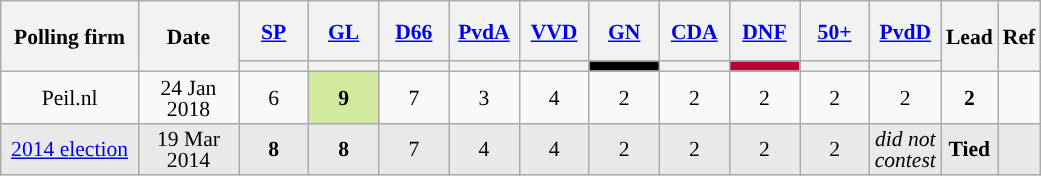<table class="wikitable sortable" style="text-align:center;font-size:90%;line-height:14px;">
<tr style="height:40px;">
<th style="width:85px;" rowspan="2">Polling firm</th>
<th style="width:60px;" rowspan="2">Date</th>
<th class="unsortable" style="width:40px;"><a href='#'>SP</a></th>
<th class="unsortable" style="width:40px;"><a href='#'>GL</a></th>
<th class="unsortable" style="width:40px;"><a href='#'>D66</a></th>
<th class="unsortable" style="width:40px;"><a href='#'>PvdA</a></th>
<th class="unsortable" style="width:40px;"><a href='#'>VVD</a></th>
<th class="unsortable" style="width:40px;"><a href='#'>GN</a></th>
<th class="unsortable" style="width:40px;"><a href='#'>CDA</a></th>
<th class="unsortable" style="width:40px;"><a href='#'>DNF</a></th>
<th class="unsortable" style="width:40px;"><a href='#'>50+</a></th>
<th class="unsortable" style="width:40px;"><a href='#'>PvdD</a></th>
<th style="width:30px;" rowspan="2">Lead</th>
<th class="unsortable" rowspan="2">Ref</th>
</tr>
<tr>
<th style="background:"></th>
<th style="background:"></th>
<th style="background:"></th>
<th style="background:"></th>
<th style="background:"></th>
<th style="background:black;"></th>
<th style="background:"></th>
<th style="background:#b20932;"></th>
<th style="background:"></th>
<th style="background:"></th>
</tr>
<tr>
<td>Peil.nl</td>
<td>24 Jan 2018</td>
<td>6</td>
<td style="background:#d3ea9e"><strong>9</strong></td>
<td>7</td>
<td>3</td>
<td>4</td>
<td>2</td>
<td>2</td>
<td>2</td>
<td>2</td>
<td>2</td>
<td style="background:"><strong>2</strong></td>
<td></td>
</tr>
<tr style="background-color:#E9E9E9">
<td><a href='#'>2014 election</a></td>
<td>19 Mar 2014</td>
<td><strong>8</strong></td>
<td><strong>8</strong></td>
<td>7</td>
<td>4</td>
<td>4</td>
<td>2</td>
<td>2</td>
<td>2</td>
<td>2</td>
<td><em>did not contest</em></td>
<td><strong>Tied</strong></td>
<td></td>
</tr>
</table>
